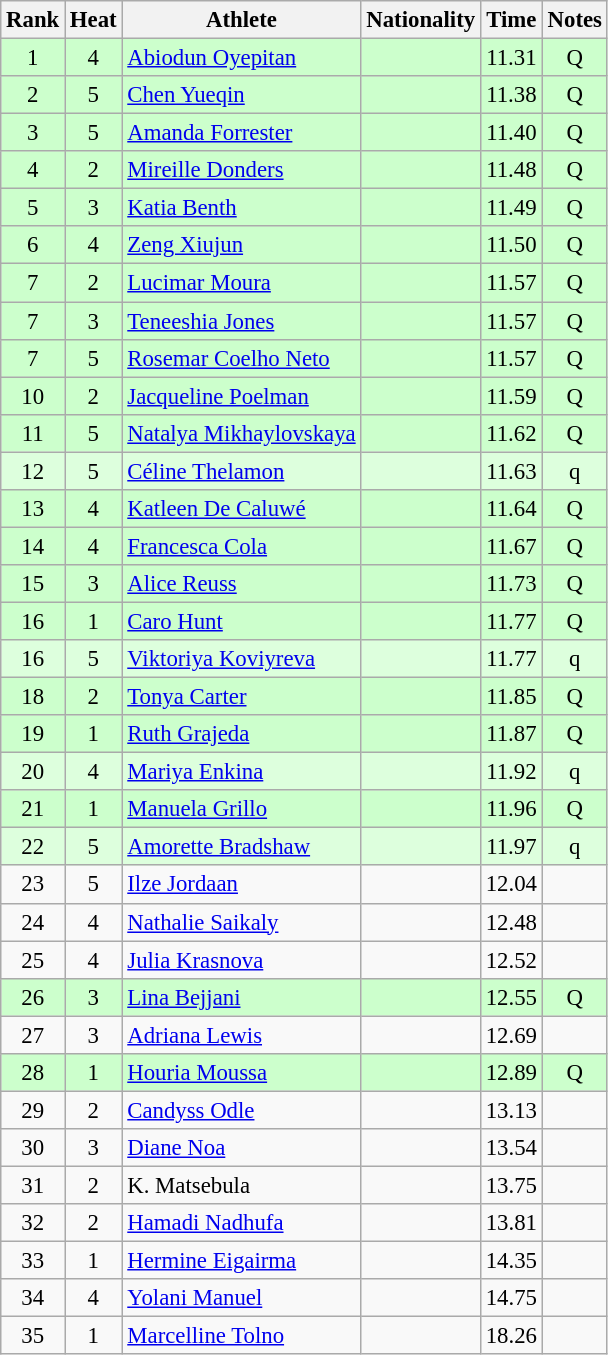<table class="wikitable sortable" style="text-align:center;font-size:95%">
<tr>
<th>Rank</th>
<th>Heat</th>
<th>Athlete</th>
<th>Nationality</th>
<th>Time</th>
<th>Notes</th>
</tr>
<tr bgcolor=ccffcc>
<td>1</td>
<td>4</td>
<td align="left"><a href='#'>Abiodun Oyepitan</a></td>
<td align=left></td>
<td>11.31</td>
<td>Q</td>
</tr>
<tr bgcolor=ccffcc>
<td>2</td>
<td>5</td>
<td align="left"><a href='#'>Chen Yueqin</a></td>
<td align=left></td>
<td>11.38</td>
<td>Q</td>
</tr>
<tr bgcolor=ccffcc>
<td>3</td>
<td>5</td>
<td align="left"><a href='#'>Amanda Forrester</a></td>
<td align=left></td>
<td>11.40</td>
<td>Q</td>
</tr>
<tr bgcolor=ccffcc>
<td>4</td>
<td>2</td>
<td align="left"><a href='#'>Mireille Donders</a></td>
<td align=left></td>
<td>11.48</td>
<td>Q</td>
</tr>
<tr bgcolor=ccffcc>
<td>5</td>
<td>3</td>
<td align="left"><a href='#'>Katia Benth</a></td>
<td align=left></td>
<td>11.49</td>
<td>Q</td>
</tr>
<tr bgcolor=ccffcc>
<td>6</td>
<td>4</td>
<td align="left"><a href='#'>Zeng Xiujun</a></td>
<td align=left></td>
<td>11.50</td>
<td>Q</td>
</tr>
<tr bgcolor=ccffcc>
<td>7</td>
<td>2</td>
<td align="left"><a href='#'>Lucimar Moura</a></td>
<td align=left></td>
<td>11.57</td>
<td>Q</td>
</tr>
<tr bgcolor=ccffcc>
<td>7</td>
<td>3</td>
<td align="left"><a href='#'>Teneeshia Jones</a></td>
<td align=left></td>
<td>11.57</td>
<td>Q</td>
</tr>
<tr bgcolor=ccffcc>
<td>7</td>
<td>5</td>
<td align="left"><a href='#'>Rosemar Coelho Neto</a></td>
<td align=left></td>
<td>11.57</td>
<td>Q</td>
</tr>
<tr bgcolor=ccffcc>
<td>10</td>
<td>2</td>
<td align="left"><a href='#'>Jacqueline Poelman</a></td>
<td align=left></td>
<td>11.59</td>
<td>Q</td>
</tr>
<tr bgcolor=ccffcc>
<td>11</td>
<td>5</td>
<td align="left"><a href='#'>Natalya Mikhaylovskaya</a></td>
<td align=left></td>
<td>11.62</td>
<td>Q</td>
</tr>
<tr bgcolor=ddffdd>
<td>12</td>
<td>5</td>
<td align="left"><a href='#'>Céline Thelamon</a></td>
<td align=left></td>
<td>11.63</td>
<td>q</td>
</tr>
<tr bgcolor=ccffcc>
<td>13</td>
<td>4</td>
<td align="left"><a href='#'>Katleen De Caluwé</a></td>
<td align=left></td>
<td>11.64</td>
<td>Q</td>
</tr>
<tr bgcolor=ccffcc>
<td>14</td>
<td>4</td>
<td align="left"><a href='#'>Francesca Cola</a></td>
<td align=left></td>
<td>11.67</td>
<td>Q</td>
</tr>
<tr bgcolor=ccffcc>
<td>15</td>
<td>3</td>
<td align="left"><a href='#'>Alice Reuss</a></td>
<td align=left></td>
<td>11.73</td>
<td>Q</td>
</tr>
<tr bgcolor=ccffcc>
<td>16</td>
<td>1</td>
<td align="left"><a href='#'>Caro Hunt</a></td>
<td align=left></td>
<td>11.77</td>
<td>Q</td>
</tr>
<tr bgcolor=ddffdd>
<td>16</td>
<td>5</td>
<td align="left"><a href='#'>Viktoriya Koviyreva</a></td>
<td align=left></td>
<td>11.77</td>
<td>q</td>
</tr>
<tr bgcolor=ccffcc>
<td>18</td>
<td>2</td>
<td align="left"><a href='#'>Tonya Carter</a></td>
<td align=left></td>
<td>11.85</td>
<td>Q</td>
</tr>
<tr bgcolor=ccffcc>
<td>19</td>
<td>1</td>
<td align="left"><a href='#'>Ruth Grajeda</a></td>
<td align=left></td>
<td>11.87</td>
<td>Q</td>
</tr>
<tr bgcolor=ddffdd>
<td>20</td>
<td>4</td>
<td align="left"><a href='#'>Mariya Enkina</a></td>
<td align=left></td>
<td>11.92</td>
<td>q</td>
</tr>
<tr bgcolor=ccffcc>
<td>21</td>
<td>1</td>
<td align="left"><a href='#'>Manuela Grillo</a></td>
<td align=left></td>
<td>11.96</td>
<td>Q</td>
</tr>
<tr bgcolor=ddffdd>
<td>22</td>
<td>5</td>
<td align="left"><a href='#'>Amorette Bradshaw</a></td>
<td align=left></td>
<td>11.97</td>
<td>q</td>
</tr>
<tr>
<td>23</td>
<td>5</td>
<td align="left"><a href='#'>Ilze Jordaan</a></td>
<td align=left></td>
<td>12.04</td>
<td></td>
</tr>
<tr>
<td>24</td>
<td>4</td>
<td align="left"><a href='#'>Nathalie Saikaly</a></td>
<td align=left></td>
<td>12.48</td>
<td></td>
</tr>
<tr>
<td>25</td>
<td>4</td>
<td align="left"><a href='#'>Julia Krasnova</a></td>
<td align=left></td>
<td>12.52</td>
<td></td>
</tr>
<tr bgcolor=ccffcc>
<td>26</td>
<td>3</td>
<td align="left"><a href='#'>Lina Bejjani</a></td>
<td align=left></td>
<td>12.55</td>
<td>Q</td>
</tr>
<tr>
<td>27</td>
<td>3</td>
<td align="left"><a href='#'>Adriana Lewis</a></td>
<td align=left></td>
<td>12.69</td>
<td></td>
</tr>
<tr bgcolor=ccffcc>
<td>28</td>
<td>1</td>
<td align="left"><a href='#'>Houria Moussa</a></td>
<td align=left></td>
<td>12.89</td>
<td>Q</td>
</tr>
<tr>
<td>29</td>
<td>2</td>
<td align="left"><a href='#'>Candyss Odle</a></td>
<td align=left></td>
<td>13.13</td>
<td></td>
</tr>
<tr>
<td>30</td>
<td>3</td>
<td align="left"><a href='#'>Diane Noa</a></td>
<td align=left></td>
<td>13.54</td>
<td></td>
</tr>
<tr>
<td>31</td>
<td>2</td>
<td align="left">K. Matsebula</td>
<td align=left></td>
<td>13.75</td>
<td></td>
</tr>
<tr>
<td>32</td>
<td>2</td>
<td align="left"><a href='#'>Hamadi Nadhufa</a></td>
<td align=left></td>
<td>13.81</td>
<td></td>
</tr>
<tr>
<td>33</td>
<td>1</td>
<td align="left"><a href='#'>Hermine Eigairma</a></td>
<td align=left></td>
<td>14.35</td>
<td></td>
</tr>
<tr>
<td>34</td>
<td>4</td>
<td align="left"><a href='#'>Yolani Manuel</a></td>
<td align=left></td>
<td>14.75</td>
<td></td>
</tr>
<tr>
<td>35</td>
<td>1</td>
<td align="left"><a href='#'>Marcelline Tolno</a></td>
<td align=left></td>
<td>18.26</td>
<td></td>
</tr>
</table>
